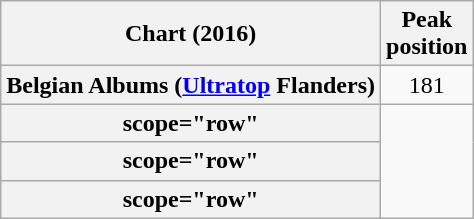<table class="wikitable sortable plainrowheaders" style="text-align:center">
<tr>
<th scope="col">Chart (2016)</th>
<th scope="col">Peak<br> position</th>
</tr>
<tr>
<th scope="row">Belgian Albums (<a href='#'>Ultratop</a> Flanders)</th>
<td>181</td>
</tr>
<tr>
<th>scope="row"</th>
</tr>
<tr>
<th>scope="row"</th>
</tr>
<tr>
<th>scope="row"</th>
</tr>
</table>
